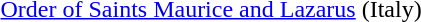<table>
<tr>
<td rowspan=2 style="width:60px; vertical-align:top;"></td>
<td><a href='#'>Order of Saints Maurice and Lazarus</a> (Italy)</td>
</tr>
<tr>
<td></td>
</tr>
</table>
